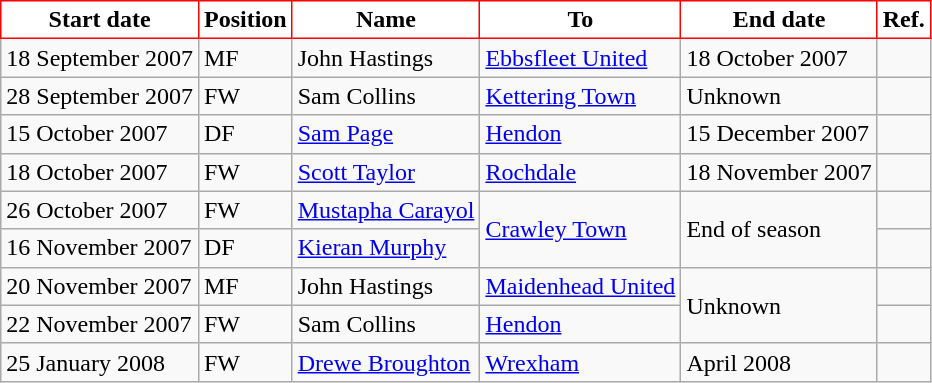<table class="wikitable">
<tr>
<th style="background:#FFFFFF; color:black; border:1px solid red;">Start date</th>
<th style="background:#FFFFFF; color:black; border:1px solid red;">Position</th>
<th style="background:#FFFFFF; color:black; border:1px solid red;">Name</th>
<th style="background:#FFFFFF; color:black; border:1px solid red;">To</th>
<th style="background:#FFFFFF; color:black; border:1px solid red;">End date</th>
<th style="background:#FFFFFF; color:black; border:1px solid red;">Ref.</th>
</tr>
<tr>
<td>18 September 2007</td>
<td>MF</td>
<td> John Hastings</td>
<td><a href='#'>Ebbsfleet United</a></td>
<td>18 October 2007</td>
<td></td>
</tr>
<tr>
<td>28 September 2007</td>
<td>FW</td>
<td> Sam Collins</td>
<td><a href='#'>Kettering Town</a></td>
<td>Unknown</td>
<td></td>
</tr>
<tr>
<td>15 October 2007</td>
<td>DF</td>
<td> <a href='#'>Sam Page</a></td>
<td><a href='#'>Hendon</a></td>
<td>15 December 2007</td>
<td></td>
</tr>
<tr>
<td>18 October 2007</td>
<td>FW</td>
<td> <a href='#'>Scott Taylor</a></td>
<td><a href='#'>Rochdale</a></td>
<td>18 November 2007</td>
<td></td>
</tr>
<tr>
<td>26 October 2007</td>
<td>FW</td>
<td> <a href='#'>Mustapha Carayol</a></td>
<td rowspan="2"><a href='#'>Crawley Town</a></td>
<td rowspan="2">End of season</td>
<td></td>
</tr>
<tr>
<td>16 November 2007</td>
<td>DF</td>
<td> <a href='#'>Kieran Murphy</a></td>
<td></td>
</tr>
<tr>
<td>20 November 2007</td>
<td>MF</td>
<td> John Hastings</td>
<td><a href='#'>Maidenhead United</a></td>
<td rowspan="2">Unknown</td>
<td></td>
</tr>
<tr>
<td>22 November 2007</td>
<td>FW</td>
<td> Sam Collins</td>
<td><a href='#'>Hendon</a></td>
<td></td>
</tr>
<tr>
<td>25 January 2008</td>
<td>FW</td>
<td> <a href='#'>Drewe Broughton</a></td>
<td> <a href='#'>Wrexham</a></td>
<td>April 2008</td>
<td></td>
</tr>
</table>
